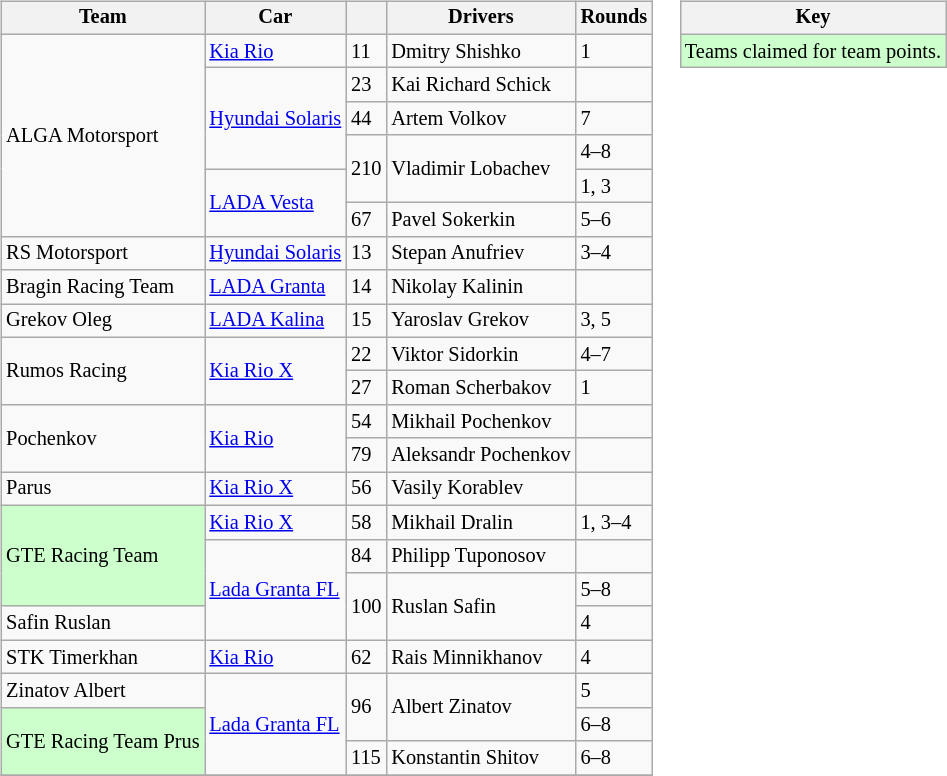<table>
<tr>
<td><br><table class="wikitable" style="font-size: 85%">
<tr>
<th>Team</th>
<th>Car</th>
<th></th>
<th>Drivers</th>
<th>Rounds</th>
</tr>
<tr>
<td rowspan=6> ALGA Motorsport</td>
<td><a href='#'>Kia Rio</a></td>
<td>11</td>
<td> Dmitry Shishko</td>
<td>1</td>
</tr>
<tr>
<td rowspan=3><a href='#'>Hyundai Solaris</a></td>
<td>23</td>
<td> Kai Richard Schick</td>
<td></td>
</tr>
<tr>
<td>44</td>
<td> Artem Volkov</td>
<td>7</td>
</tr>
<tr>
<td rowspan=2>210</td>
<td rowspan=2> Vladimir Lobachev</td>
<td>4–8</td>
</tr>
<tr>
<td rowspan=2><a href='#'>LADA Vesta</a></td>
<td>1, 3</td>
</tr>
<tr>
<td>67</td>
<td> Pavel Sokerkin</td>
<td>5–6</td>
</tr>
<tr>
<td> RS Motorsport</td>
<td><a href='#'>Hyundai Solaris</a></td>
<td>13</td>
<td> Stepan Anufriev</td>
<td>3–4</td>
</tr>
<tr>
<td> Bragin Racing Team</td>
<td><a href='#'>LADA Granta</a></td>
<td>14</td>
<td> Nikolay Kalinin</td>
<td></td>
</tr>
<tr>
<td> Grekov Oleg</td>
<td><a href='#'>LADA Kalina</a></td>
<td>15</td>
<td> Yaroslav Grekov</td>
<td>3, 5</td>
</tr>
<tr>
<td rowspan=2> Rumos Racing</td>
<td rowspan=2><a href='#'>Kia Rio X</a></td>
<td>22</td>
<td> Viktor Sidorkin</td>
<td>4–7</td>
</tr>
<tr>
<td>27</td>
<td> Roman Scherbakov</td>
<td>1</td>
</tr>
<tr>
<td rowspan=2> Pochenkov</td>
<td rowspan=2><a href='#'>Kia Rio</a></td>
<td>54</td>
<td> Mikhail Pochenkov</td>
<td></td>
</tr>
<tr>
<td>79</td>
<td> Aleksandr Pochenkov</td>
<td></td>
</tr>
<tr>
<td> Parus</td>
<td><a href='#'>Kia Rio X</a></td>
<td>56</td>
<td> Vasily Korablev</td>
<td></td>
</tr>
<tr>
<td rowspan=3 style="background:#ccffcc;"> GTE Racing Team</td>
<td><a href='#'>Kia Rio X</a></td>
<td>58</td>
<td> Mikhail Dralin</td>
<td>1, 3–4</td>
</tr>
<tr>
<td rowspan=3><a href='#'>Lada Granta FL</a></td>
<td>84</td>
<td> Philipp Tuponosov</td>
<td></td>
</tr>
<tr>
<td rowspan=2>100</td>
<td rowspan=2> Ruslan Safin</td>
<td>5–8</td>
</tr>
<tr>
<td> Safin Ruslan</td>
<td>4</td>
</tr>
<tr>
<td> STK Timerkhan</td>
<td><a href='#'>Kia Rio</a></td>
<td>62</td>
<td> Rais Minnikhanov</td>
<td>4</td>
</tr>
<tr>
<td rowspan=1> Zinatov Albert</td>
<td rowspan=3><a href='#'>Lada Granta FL</a></td>
<td rowspan=2>96</td>
<td rowspan=2> Albert Zinatov</td>
<td>5</td>
</tr>
<tr>
<td rowspan=2 style="background:#ccffcc;"> GTE Racing Team Prus</td>
<td>6–8</td>
</tr>
<tr>
<td>115</td>
<td> Konstantin Shitov</td>
<td>6–8</td>
</tr>
<tr>
</tr>
</table>
</td>
<td valign="top"><br><table class="wikitable" style="font-size: 85%">
<tr>
<th colspan=2>Key</th>
</tr>
<tr>
<td colspan=2 style="background:#ccffcc;">Teams claimed for team points.</td>
</tr>
</table>
</td>
</tr>
</table>
